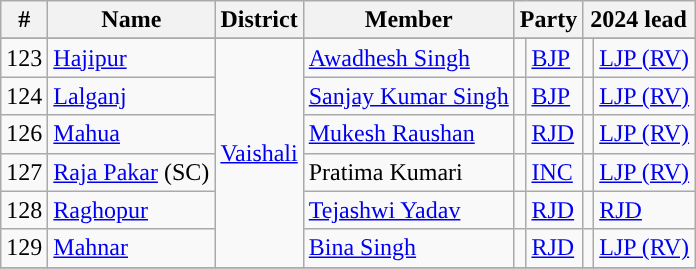<table class="wikitable">
<tr>
<th>#</th>
<th>Name</th>
<th>District</th>
<th>Member</th>
<th colspan="2">Party</th>
<th colspan="2">2024 lead</th>
</tr>
<tr>
</tr>
<tr>
<td>123</td>
<td><a href='#'>Hajipur</a></td>
<td rowspan="6"><a href='#'>Vaishali</a></td>
<td><a href='#'>Awadhesh Singh</a></td>
<td style="background-color: "></td>
<td><a href='#'>BJP</a></td>
<td style="background-color: "></td>
<td><a href='#'>LJP (RV)</a></td>
</tr>
<tr>
<td>124</td>
<td><a href='#'>Lalganj</a></td>
<td><a href='#'>Sanjay Kumar Singh</a></td>
<td style="background-color: "></td>
<td><a href='#'>BJP</a></td>
<td style="background-color: "></td>
<td><a href='#'>LJP (RV)</a></td>
</tr>
<tr>
<td>126</td>
<td><a href='#'>Mahua</a></td>
<td><a href='#'>Mukesh Raushan</a></td>
<td style="background-color: "></td>
<td><a href='#'>RJD</a></td>
<td style="background-color: "></td>
<td><a href='#'>LJP (RV)</a></td>
</tr>
<tr>
<td>127</td>
<td><a href='#'>Raja Pakar</a> (SC)</td>
<td>Pratima Kumari</td>
<td style="background-color: "></td>
<td><a href='#'>INC</a></td>
<td style="background-color: "></td>
<td><a href='#'>LJP (RV)</a></td>
</tr>
<tr>
<td>128</td>
<td><a href='#'>Raghopur</a></td>
<td><a href='#'>Tejashwi Yadav</a></td>
<td style="background-color: "></td>
<td><a href='#'>RJD</a></td>
<td style="background-color: "></td>
<td><a href='#'>RJD</a></td>
</tr>
<tr>
<td>129</td>
<td><a href='#'>Mahnar</a></td>
<td><a href='#'>Bina Singh</a></td>
<td style="background-color: "></td>
<td><a href='#'>RJD</a></td>
<td style="background-color: "></td>
<td><a href='#'>LJP (RV)</a></td>
</tr>
<tr>
</tr>
</table>
